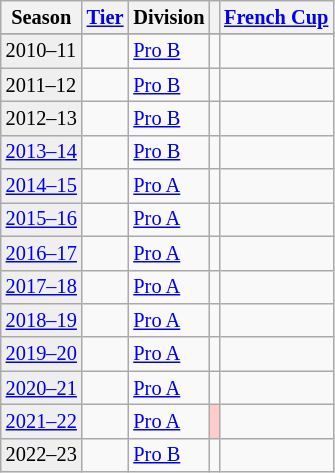<table class="wikitable" style="font-size:85%;">
<tr>
<th>Season</th>
<th><a href='#'>Tier</a></th>
<th>Division</th>
<th></th>
<th><a href='#'>French Cup</a></th>
</tr>
<tr>
</tr>
<tr>
<td bgcolor=#efefef>2010–11</td>
<td></td>
<td><a href='#'>Pro B</a></td>
<td></td>
<td style="text-align:center;"></td>
</tr>
<tr>
<td bgcolor=#efefef>2011–12</td>
<td></td>
<td><a href='#'>Pro B</a></td>
<td></td>
<td style="text-align:center;"></td>
</tr>
<tr>
<td bgcolor=#efefef>2012–13</td>
<td></td>
<td><a href='#'>Pro B</a></td>
<td></td>
<td style="text-align:center;"></td>
</tr>
<tr>
<td bgcolor=#efefef><a href='#'>2013–14</a></td>
<td></td>
<td><a href='#'>Pro B</a></td>
<td></td>
<td style="text-align:center;"></td>
</tr>
<tr>
<td bgcolor=#efefef><a href='#'>2014–15</a></td>
<td></td>
<td><a href='#'>Pro A</a></td>
<td></td>
<td style="text-align:center;"></td>
</tr>
<tr>
<td bgcolor=#efefef><a href='#'>2015–16</a></td>
<td></td>
<td><a href='#'>Pro A</a></td>
<td></td>
<td style="text-align:center;"></td>
</tr>
<tr>
<td bgcolor=#efefef><a href='#'>2016–17</a></td>
<td></td>
<td><a href='#'>Pro A</a></td>
<td></td>
<td style="text-align:center;"></td>
</tr>
<tr>
<td bgcolor=#efefef><a href='#'>2017–18</a></td>
<td></td>
<td><a href='#'>Pro A</a></td>
<td></td>
<td style="text-align:center;"></td>
</tr>
<tr>
<td bgcolor=#efefef><a href='#'>2018–19</a></td>
<td></td>
<td><a href='#'>Pro A</a></td>
<td></td>
<td style="text-align:center;"></td>
</tr>
<tr>
<td bgcolor=#efefef><a href='#'>2019–20</a></td>
<td></td>
<td><a href='#'>Pro A</a></td>
<td></td>
<td style="text-align:center;"></td>
</tr>
<tr>
<td bgcolor=#efefef><a href='#'>2020–21</a></td>
<td></td>
<td><a href='#'>Pro A</a></td>
<td></td>
<td style="text-align:center;"></td>
</tr>
<tr>
<td bgcolor=#efefef><a href='#'>2021–22</a></td>
<td></td>
<td><a href='#'>Pro A</a></td>
<td style="background:#fcc; text-align:center;"></td>
<td style="text-align:center;"></td>
</tr>
<tr>
<td bgcolor=#efefef>2022–23</td>
<td></td>
<td><a href='#'>Pro B</a></td>
<td></td>
<td style="text-align:center;"></td>
</tr>
</table>
